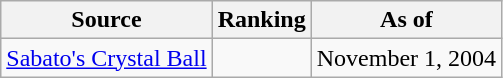<table class="wikitable" style="text-align:center">
<tr>
<th>Source</th>
<th>Ranking</th>
<th>As of</th>
</tr>
<tr>
<td align=left><a href='#'>Sabato's Crystal Ball</a></td>
<td></td>
<td>November 1, 2004</td>
</tr>
</table>
